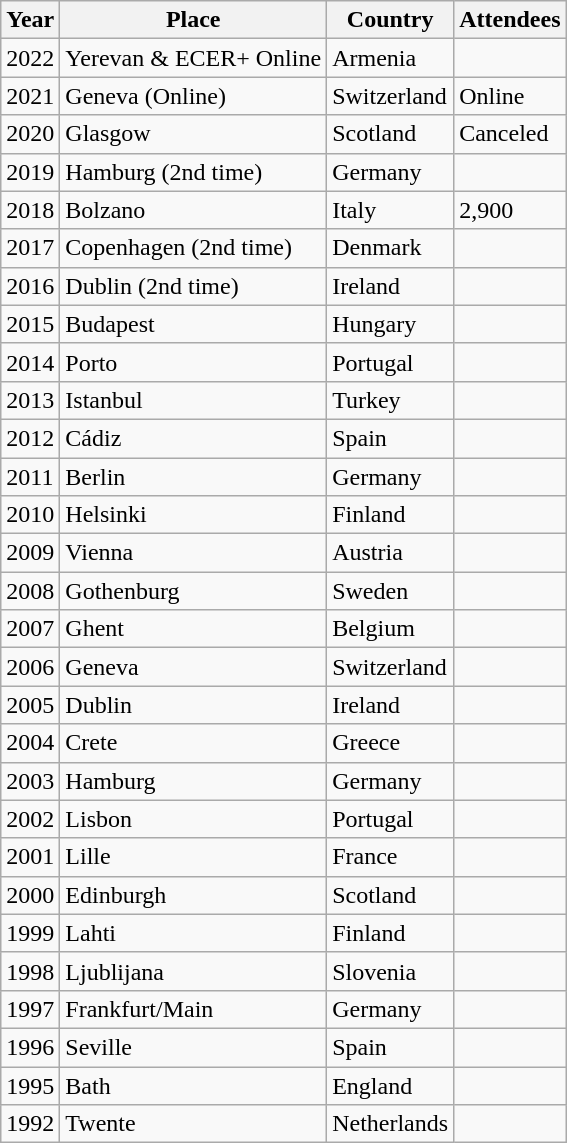<table class="wikitable">
<tr>
<th>Year</th>
<th>Place</th>
<th>Country</th>
<th>Attendees</th>
</tr>
<tr>
<td>2022</td>
<td>Yerevan & ECER+ Online</td>
<td>Armenia</td>
<td></td>
</tr>
<tr>
<td>2021</td>
<td>Geneva (Online)</td>
<td>Switzerland</td>
<td>Online</td>
</tr>
<tr>
<td>2020</td>
<td>Glasgow</td>
<td>Scotland</td>
<td>Canceled</td>
</tr>
<tr>
<td>2019</td>
<td>Hamburg (2nd time)</td>
<td>Germany</td>
<td></td>
</tr>
<tr>
<td>2018</td>
<td>Bolzano</td>
<td>Italy</td>
<td>2,900</td>
</tr>
<tr>
<td>2017</td>
<td>Copenhagen (2nd time)</td>
<td>Denmark</td>
<td></td>
</tr>
<tr>
<td>2016</td>
<td>Dublin (2nd time)</td>
<td>Ireland</td>
<td></td>
</tr>
<tr>
<td>2015</td>
<td>Budapest</td>
<td>Hungary</td>
<td></td>
</tr>
<tr>
<td>2014</td>
<td>Porto</td>
<td>Portugal</td>
<td></td>
</tr>
<tr>
<td>2013</td>
<td>Istanbul</td>
<td>Turkey</td>
<td></td>
</tr>
<tr>
<td>2012</td>
<td>Cádiz</td>
<td>Spain</td>
<td></td>
</tr>
<tr>
<td>2011</td>
<td>Berlin</td>
<td>Germany</td>
<td></td>
</tr>
<tr>
<td>2010</td>
<td>Helsinki</td>
<td>Finland</td>
<td></td>
</tr>
<tr>
<td>2009</td>
<td>Vienna</td>
<td>Austria</td>
<td></td>
</tr>
<tr>
<td>2008</td>
<td>Gothenburg</td>
<td>Sweden</td>
<td></td>
</tr>
<tr>
<td>2007</td>
<td>Ghent</td>
<td>Belgium</td>
<td></td>
</tr>
<tr>
<td>2006</td>
<td>Geneva</td>
<td>Switzerland</td>
<td></td>
</tr>
<tr>
<td>2005</td>
<td>Dublin</td>
<td>Ireland</td>
<td></td>
</tr>
<tr>
<td>2004</td>
<td>Crete</td>
<td>Greece</td>
<td></td>
</tr>
<tr>
<td>2003</td>
<td>Hamburg</td>
<td>Germany</td>
<td></td>
</tr>
<tr>
<td>2002</td>
<td>Lisbon</td>
<td>Portugal</td>
<td></td>
</tr>
<tr>
<td>2001</td>
<td>Lille</td>
<td>France</td>
<td></td>
</tr>
<tr>
<td>2000</td>
<td>Edinburgh</td>
<td>Scotland</td>
<td></td>
</tr>
<tr>
<td>1999</td>
<td>Lahti</td>
<td>Finland</td>
<td></td>
</tr>
<tr>
<td>1998</td>
<td>Ljublijana</td>
<td>Slovenia</td>
<td></td>
</tr>
<tr>
<td>1997</td>
<td>Frankfurt/Main</td>
<td>Germany</td>
<td></td>
</tr>
<tr>
<td>1996</td>
<td>Seville</td>
<td>Spain</td>
<td></td>
</tr>
<tr>
<td>1995</td>
<td>Bath</td>
<td>England</td>
<td></td>
</tr>
<tr>
<td>1992</td>
<td>Twente</td>
<td>Netherlands</td>
<td></td>
</tr>
</table>
